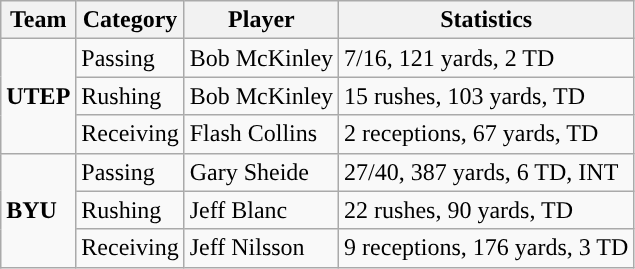<table class="wikitable" style="float: left;">
<tr>
<th>Team</th>
<th>Category</th>
<th>Player</th>
<th>Statistics</th>
</tr>
<tr>
<td rowspan=3><strong>UTEP</strong></td>
<td>Passing</td>
<td>Bob McKinley</td>
<td>7/16, 121 yards, 2 TD</td>
</tr>
<tr>
<td>Rushing</td>
<td>Bob McKinley</td>
<td>15 rushes, 103 yards, TD</td>
</tr>
<tr>
<td>Receiving</td>
<td>Flash Collins</td>
<td>2 receptions, 67 yards, TD</td>
</tr>
<tr>
<td rowspan=3><strong>BYU</strong></td>
<td>Passing</td>
<td>Gary Sheide</td>
<td>27/40, 387 yards, 6 TD, INT</td>
</tr>
<tr>
<td>Rushing</td>
<td>Jeff Blanc</td>
<td>22 rushes, 90 yards, TD</td>
</tr>
<tr>
<td>Receiving</td>
<td>Jeff Nilsson</td>
<td>9 receptions, 176 yards, 3 TD</td>
</tr>
</table>
